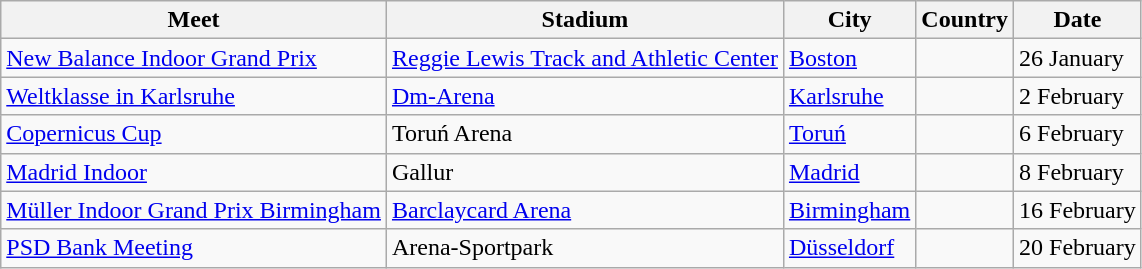<table class="wikitable">
<tr>
<th>Meet</th>
<th>Stadium</th>
<th>City</th>
<th>Country</th>
<th>Date</th>
</tr>
<tr>
<td><a href='#'>New Balance Indoor Grand Prix</a></td>
<td><a href='#'>Reggie Lewis Track and Athletic Center</a></td>
<td><a href='#'>Boston</a></td>
<td></td>
<td>26 January</td>
</tr>
<tr>
<td><a href='#'>Weltklasse in Karlsruhe</a></td>
<td><a href='#'>Dm-Arena</a></td>
<td><a href='#'>Karlsruhe</a></td>
<td></td>
<td>2 February</td>
</tr>
<tr>
<td><a href='#'>Copernicus Cup</a></td>
<td>Toruń Arena</td>
<td><a href='#'>Toruń</a></td>
<td></td>
<td>6 February</td>
</tr>
<tr>
<td><a href='#'>Madrid Indoor</a></td>
<td>Gallur</td>
<td><a href='#'>Madrid</a></td>
<td></td>
<td>8 February</td>
</tr>
<tr>
<td><a href='#'>Müller Indoor Grand Prix Birmingham</a></td>
<td><a href='#'>Barclaycard Arena</a></td>
<td><a href='#'>Birmingham</a></td>
<td></td>
<td>16 February</td>
</tr>
<tr>
<td><a href='#'>PSD Bank Meeting</a></td>
<td>Arena-Sportpark</td>
<td><a href='#'>Düsseldorf</a></td>
<td></td>
<td>20 February</td>
</tr>
</table>
